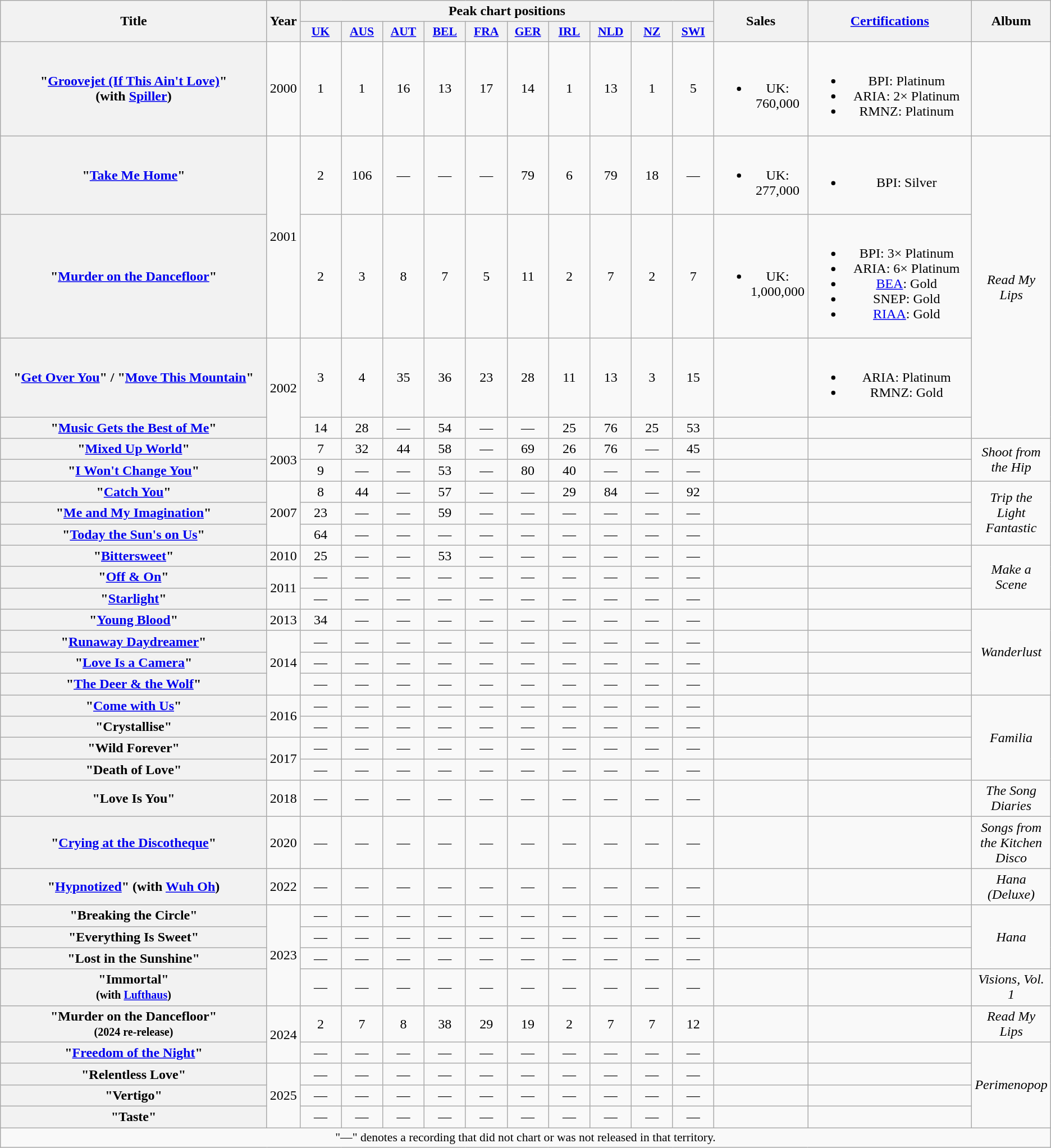<table class="wikitable plainrowheaders" style="text-align:center;">
<tr>
<th scope="col" rowspan="2" style="width:20em;">Title</th>
<th scope="col" rowspan="2">Year</th>
<th scope="col" colspan="10">Peak chart positions</th>
<th scope="col" rowspan="2">Sales</th>
<th scope="col" rowspan="2" style="width:12em;"><a href='#'>Certifications</a></th>
<th scope="col" rowspan="2">Album</th>
</tr>
<tr>
<th scope="col" style="width:3em;font-size:90%;"><a href='#'>UK</a><br></th>
<th scope="col" style="width:3em;font-size:90%;"><a href='#'>AUS</a><br></th>
<th scope="col" style="width:3em;font-size:90%;"><a href='#'>AUT</a><br></th>
<th scope="col" style="width:3em;font-size:90%;"><a href='#'>BEL</a><br></th>
<th scope="col" style="width:3em;font-size:90%;"><a href='#'>FRA</a><br></th>
<th scope="col" style="width:3em;font-size:90%;"><a href='#'>GER</a><br></th>
<th scope="col" style="width:3em;font-size:90%;"><a href='#'>IRL</a><br></th>
<th scope="col" style="width:3em;font-size:90%;"><a href='#'>NLD</a><br></th>
<th scope="col" style="width:3em;font-size:90%;"><a href='#'>NZ</a><br></th>
<th scope="col" style="width:3em;font-size:90%;"><a href='#'>SWI</a><br></th>
</tr>
<tr>
<th scope="row">"<a href='#'>Groovejet (If This Ain't Love)</a>"<br><span>(with <a href='#'>Spiller</a>)</span></th>
<td>2000</td>
<td>1</td>
<td>1</td>
<td>16</td>
<td>13</td>
<td>17</td>
<td>14</td>
<td>1</td>
<td>13</td>
<td>1</td>
<td>5</td>
<td><br><ul><li>UK: 760,000</li></ul></td>
<td><br><ul><li>BPI: Platinum</li><li>ARIA: 2× Platinum</li><li>RMNZ: Platinum</li></ul></td>
<td></td>
</tr>
<tr>
<th scope="row">"<a href='#'>Take Me Home</a>"</th>
<td rowspan="2">2001</td>
<td>2</td>
<td>106</td>
<td>—</td>
<td>—</td>
<td>—</td>
<td>79</td>
<td>6</td>
<td>79</td>
<td>18</td>
<td>—</td>
<td><br><ul><li>UK: 277,000</li></ul></td>
<td><br><ul><li>BPI: Silver</li></ul></td>
<td rowspan="4"><em>Read My Lips</em></td>
</tr>
<tr>
<th scope="row">"<a href='#'>Murder on the Dancefloor</a>"</th>
<td>2</td>
<td>3</td>
<td>8</td>
<td>7</td>
<td>5</td>
<td>11</td>
<td>2</td>
<td>7</td>
<td>2</td>
<td>7</td>
<td><br><ul><li>UK: 1,000,000</li></ul></td>
<td><br><ul><li>BPI: 3× Platinum</li><li>ARIA: 6× Platinum</li><li><a href='#'>BEA</a>: Gold</li><li>SNEP: Gold</li><li><a href='#'>RIAA</a>: Gold</li></ul></td>
</tr>
<tr>
<th scope="row">"<a href='#'>Get Over You</a>" / "<a href='#'>Move This Mountain</a>"</th>
<td rowspan="2">2002</td>
<td>3</td>
<td>4</td>
<td>35</td>
<td>36</td>
<td>23</td>
<td>28</td>
<td>11</td>
<td>13</td>
<td>3</td>
<td>15</td>
<td></td>
<td><br><ul><li>ARIA: Platinum</li><li>RMNZ: Gold</li></ul></td>
</tr>
<tr>
<th scope="row">"<a href='#'>Music Gets the Best of Me</a>"</th>
<td>14</td>
<td>28</td>
<td>—</td>
<td>54</td>
<td>—</td>
<td>—</td>
<td>25</td>
<td>76</td>
<td>25</td>
<td>53</td>
<td></td>
<td></td>
</tr>
<tr>
<th scope="row">"<a href='#'>Mixed Up World</a>"</th>
<td rowspan="2">2003</td>
<td>7</td>
<td>32</td>
<td>44</td>
<td>58</td>
<td>—</td>
<td>69</td>
<td>26</td>
<td>76</td>
<td>—</td>
<td>45</td>
<td></td>
<td></td>
<td rowspan="2"><em>Shoot from the Hip</em></td>
</tr>
<tr>
<th scope="row">"<a href='#'>I Won't Change You</a>"</th>
<td>9</td>
<td>—</td>
<td>—</td>
<td>53</td>
<td>—</td>
<td>80</td>
<td>40</td>
<td>—</td>
<td>—</td>
<td>—</td>
<td></td>
<td></td>
</tr>
<tr>
<th scope="row">"<a href='#'>Catch You</a>"</th>
<td rowspan="3">2007</td>
<td>8</td>
<td>44</td>
<td>—</td>
<td>57</td>
<td>—</td>
<td>—</td>
<td>29</td>
<td>84</td>
<td>—</td>
<td>92</td>
<td></td>
<td></td>
<td rowspan="3"><em>Trip the Light Fantastic</em></td>
</tr>
<tr>
<th scope="row">"<a href='#'>Me and My Imagination</a>"</th>
<td>23</td>
<td>—</td>
<td>—</td>
<td>59</td>
<td>—</td>
<td>—</td>
<td>—</td>
<td>—</td>
<td>—</td>
<td>—</td>
<td></td>
<td></td>
</tr>
<tr>
<th scope="row">"<a href='#'>Today the Sun's on Us</a>"</th>
<td>64</td>
<td>—</td>
<td>—</td>
<td>—</td>
<td>—</td>
<td>—</td>
<td>—</td>
<td>—</td>
<td>—</td>
<td>—</td>
<td></td>
<td></td>
</tr>
<tr>
<th scope="row">"<a href='#'>Bittersweet</a>"</th>
<td>2010</td>
<td>25</td>
<td>—</td>
<td>—</td>
<td>53</td>
<td>—</td>
<td>—</td>
<td>—</td>
<td>—</td>
<td>—</td>
<td>—</td>
<td></td>
<td></td>
<td rowspan="3"><em>Make a Scene</em></td>
</tr>
<tr>
<th scope="row">"<a href='#'>Off & On</a>"</th>
<td rowspan="2">2011</td>
<td>—</td>
<td>—</td>
<td>—</td>
<td>—</td>
<td>—</td>
<td>—</td>
<td>—</td>
<td>—</td>
<td>—</td>
<td>—</td>
<td></td>
<td></td>
</tr>
<tr>
<th scope="row">"<a href='#'>Starlight</a>"</th>
<td>—</td>
<td>—</td>
<td>—</td>
<td>—</td>
<td>—</td>
<td>—</td>
<td>—</td>
<td>—</td>
<td>—</td>
<td>—</td>
<td></td>
<td></td>
</tr>
<tr>
<th scope="row">"<a href='#'>Young Blood</a>"</th>
<td>2013</td>
<td>34</td>
<td>—</td>
<td>—</td>
<td>—</td>
<td>—</td>
<td>—</td>
<td>—</td>
<td>—</td>
<td>—</td>
<td>—</td>
<td></td>
<td></td>
<td rowspan="4"><em>Wanderlust</em></td>
</tr>
<tr>
<th scope="row">"<a href='#'>Runaway Daydreamer</a>"</th>
<td rowspan="3">2014</td>
<td>—</td>
<td>—</td>
<td>—</td>
<td>—</td>
<td>—</td>
<td>—</td>
<td>—</td>
<td>—</td>
<td>—</td>
<td>—</td>
<td></td>
<td></td>
</tr>
<tr>
<th scope="row">"<a href='#'>Love Is a Camera</a>"</th>
<td>—</td>
<td>—</td>
<td>—</td>
<td>—</td>
<td>—</td>
<td>—</td>
<td>—</td>
<td>—</td>
<td>—</td>
<td>—</td>
<td></td>
<td></td>
</tr>
<tr>
<th scope="row">"<a href='#'>The Deer & the Wolf</a>"</th>
<td>—</td>
<td>—</td>
<td>—</td>
<td>—</td>
<td>—</td>
<td>—</td>
<td>—</td>
<td>—</td>
<td>—</td>
<td>—</td>
<td></td>
<td></td>
</tr>
<tr>
<th scope="row">"<a href='#'>Come with Us</a>"</th>
<td rowspan="2">2016</td>
<td>—</td>
<td>—</td>
<td>—</td>
<td>—</td>
<td>—</td>
<td>—</td>
<td>—</td>
<td>—</td>
<td>—</td>
<td>—</td>
<td></td>
<td></td>
<td rowspan="4"><em>Familia</em></td>
</tr>
<tr>
<th scope="row">"Crystallise"</th>
<td>—</td>
<td>—</td>
<td>—</td>
<td>—</td>
<td>—</td>
<td>—</td>
<td>—</td>
<td>—</td>
<td>—</td>
<td>—</td>
<td></td>
<td></td>
</tr>
<tr>
<th scope="row">"Wild Forever"</th>
<td rowspan="2">2017</td>
<td>—</td>
<td>—</td>
<td>—</td>
<td>—</td>
<td>—</td>
<td>—</td>
<td>—</td>
<td>—</td>
<td>—</td>
<td>—</td>
<td></td>
<td></td>
</tr>
<tr>
<th scope="row">"Death of Love"</th>
<td>—</td>
<td>—</td>
<td>—</td>
<td>—</td>
<td>—</td>
<td>—</td>
<td>—</td>
<td>—</td>
<td>—</td>
<td>—</td>
<td></td>
<td></td>
</tr>
<tr>
<th scope="row">"Love Is You"</th>
<td>2018</td>
<td>—</td>
<td>—</td>
<td>—</td>
<td>—</td>
<td>—</td>
<td>—</td>
<td>—</td>
<td>—</td>
<td>—</td>
<td>—</td>
<td></td>
<td></td>
<td><em>The Song Diaries</em></td>
</tr>
<tr>
<th scope="row">"<a href='#'>Crying at the Discotheque</a>"</th>
<td>2020</td>
<td>—</td>
<td>—</td>
<td>—</td>
<td>—</td>
<td>—</td>
<td>—</td>
<td>—</td>
<td>—</td>
<td>—</td>
<td>—</td>
<td></td>
<td></td>
<td><em>Songs from the Kitchen Disco</em></td>
</tr>
<tr>
<th scope="row">"<a href='#'>Hypnotized</a>" <span>(with <a href='#'>Wuh Oh</a>)</span></th>
<td>2022</td>
<td>—</td>
<td>—</td>
<td>—</td>
<td>—</td>
<td>—</td>
<td>—</td>
<td>—</td>
<td>—</td>
<td>—</td>
<td>—</td>
<td></td>
<td></td>
<td><em>Hana (Deluxe)</em></td>
</tr>
<tr>
<th scope="row">"Breaking the Circle"</th>
<td rowspan="4">2023</td>
<td>—</td>
<td>—</td>
<td>—</td>
<td>—</td>
<td>—</td>
<td>—</td>
<td>—</td>
<td>—</td>
<td>—</td>
<td>—</td>
<td></td>
<td></td>
<td rowspan="3"><em>Hana</em></td>
</tr>
<tr>
<th scope="row">"Everything Is Sweet"</th>
<td>—</td>
<td>—</td>
<td>—</td>
<td>—</td>
<td>—</td>
<td>—</td>
<td>—</td>
<td>—</td>
<td>—</td>
<td>—</td>
<td></td>
<td></td>
</tr>
<tr>
<th scope="row">"Lost in the Sunshine"</th>
<td>—</td>
<td>—</td>
<td>—</td>
<td>—</td>
<td>—</td>
<td>—</td>
<td>—</td>
<td>—</td>
<td>—</td>
<td>—</td>
<td></td>
<td></td>
</tr>
<tr>
<th scope="row">"Immortal"<br><small>(with <a href='#'>Lufthaus</a>)<br></small></th>
<td>—</td>
<td>—</td>
<td>—</td>
<td>—</td>
<td>—</td>
<td>—</td>
<td>—</td>
<td>—</td>
<td>—</td>
<td>—</td>
<td></td>
<td></td>
<td><em>Visions, Vol. 1</em></td>
</tr>
<tr>
<th scope="row">"Murder on the Dancefloor"<br><small>(2024 re-release)</small><br></th>
<td rowspan="2">2024</td>
<td>2</td>
<td>7</td>
<td>8</td>
<td>38</td>
<td>29</td>
<td>19</td>
<td>2</td>
<td>7</td>
<td>7</td>
<td>12</td>
<td></td>
<td></td>
<td><em>Read My Lips</em></td>
</tr>
<tr>
<th scope="row">"<a href='#'>Freedom of the Night</a>"</th>
<td>—</td>
<td>—</td>
<td>—</td>
<td>—</td>
<td>—</td>
<td>—</td>
<td>—</td>
<td>—</td>
<td>—</td>
<td>—</td>
<td></td>
<td></td>
<td rowspan="4"><em>Perimenopop</em></td>
</tr>
<tr>
<th scope="row">"Relentless Love"</th>
<td rowspan="3">2025</td>
<td>—</td>
<td>—</td>
<td>—</td>
<td>—</td>
<td>—</td>
<td>—</td>
<td>—</td>
<td>—</td>
<td>—</td>
<td>—</td>
<td></td>
<td></td>
</tr>
<tr>
<th scope="row">"Vertigo"</th>
<td>—</td>
<td>—</td>
<td>—</td>
<td>—</td>
<td>—</td>
<td>—</td>
<td>—</td>
<td>—</td>
<td>—</td>
<td>—</td>
<td></td>
<td></td>
</tr>
<tr>
<th scope="row">"Taste"</th>
<td>—</td>
<td>—</td>
<td>—</td>
<td>—</td>
<td>—</td>
<td>—</td>
<td>—</td>
<td>—</td>
<td>—</td>
<td>—</td>
<td></td>
<td></td>
</tr>
<tr>
<td colspan="15" style="font-size:90%">"—" denotes a recording that did not chart or was not released in that territory.</td>
</tr>
</table>
